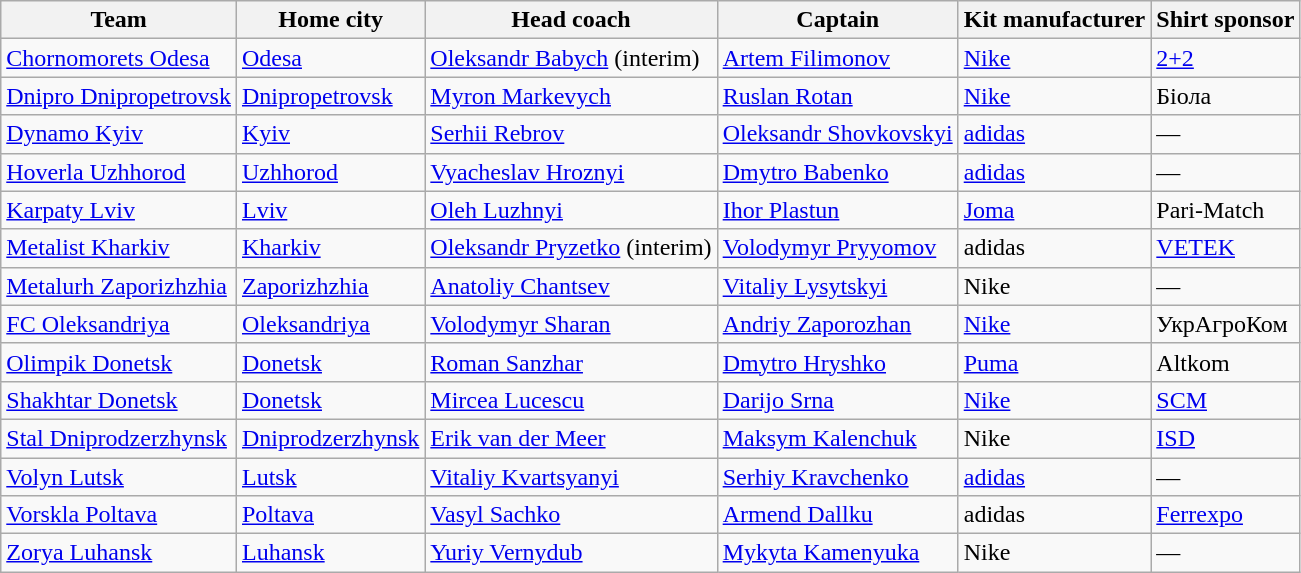<table class="wikitable sortable" style="text-align:left;">
<tr>
<th>Team</th>
<th>Home city</th>
<th>Head coach</th>
<th>Captain</th>
<th>Kit manufacturer</th>
<th>Shirt sponsor</th>
</tr>
<tr>
<td><a href='#'>Chornomorets Odesa</a></td>
<td><a href='#'>Odesa</a></td>
<td> <a href='#'>Oleksandr Babych</a> (interim)</td>
<td> <a href='#'>Artem Filimonov</a></td>
<td><a href='#'>Nike</a></td>
<td><a href='#'>2+2</a></td>
</tr>
<tr>
<td><a href='#'>Dnipro Dnipropetrovsk</a></td>
<td><a href='#'>Dnipropetrovsk</a></td>
<td> <a href='#'>Myron Markevych</a></td>
<td> <a href='#'>Ruslan Rotan</a></td>
<td><a href='#'>Nike</a></td>
<td>Біола</td>
</tr>
<tr>
<td><a href='#'>Dynamo Kyiv</a></td>
<td><a href='#'>Kyiv</a></td>
<td> <a href='#'>Serhii Rebrov</a></td>
<td> <a href='#'>Oleksandr Shovkovskyi</a></td>
<td><a href='#'>adidas</a></td>
<td>—</td>
</tr>
<tr>
<td><a href='#'>Hoverla Uzhhorod</a></td>
<td><a href='#'>Uzhhorod</a></td>
<td> <a href='#'>Vyacheslav Hroznyi</a></td>
<td>  <a href='#'>Dmytro Babenko</a></td>
<td><a href='#'>adidas</a></td>
<td>—</td>
</tr>
<tr>
<td><a href='#'>Karpaty Lviv</a></td>
<td><a href='#'>Lviv</a></td>
<td> <a href='#'>Oleh Luzhnyi</a></td>
<td> <a href='#'>Ihor Plastun</a></td>
<td><a href='#'>Joma</a></td>
<td>Pari-Match</td>
</tr>
<tr>
<td><a href='#'>Metalist Kharkiv</a></td>
<td><a href='#'>Kharkiv</a></td>
<td> <a href='#'>Oleksandr Pryzetko</a> (interim)</td>
<td> <a href='#'>Volodymyr Pryyomov</a></td>
<td>adidas</td>
<td><a href='#'>VETEK</a></td>
</tr>
<tr>
<td><a href='#'>Metalurh Zaporizhzhia</a></td>
<td><a href='#'>Zaporizhzhia</a></td>
<td> <a href='#'>Anatoliy Chantsev</a></td>
<td> <a href='#'>Vitaliy Lysytskyi</a></td>
<td>Nike</td>
<td>—</td>
</tr>
<tr>
<td><a href='#'>FC Oleksandriya</a></td>
<td><a href='#'>Oleksandriya</a></td>
<td> <a href='#'>Volodymyr Sharan</a></td>
<td> <a href='#'>Andriy Zaporozhan</a></td>
<td><a href='#'>Nike</a></td>
<td>УкрАгроКом</td>
</tr>
<tr>
<td><a href='#'>Olimpik Donetsk</a></td>
<td><a href='#'>Donetsk</a></td>
<td> <a href='#'>Roman Sanzhar</a></td>
<td> <a href='#'>Dmytro Hryshko</a></td>
<td><a href='#'>Puma</a></td>
<td>Altkom</td>
</tr>
<tr>
<td><a href='#'>Shakhtar Donetsk</a></td>
<td><a href='#'>Donetsk</a></td>
<td> <a href='#'>Mircea Lucescu</a></td>
<td> <a href='#'>Darijo Srna</a></td>
<td><a href='#'>Nike</a></td>
<td><a href='#'>SCM</a></td>
</tr>
<tr>
<td><a href='#'>Stal Dniprodzerzhynsk</a></td>
<td><a href='#'>Dniprodzerzhynsk</a> </td>
<td> <a href='#'>Erik van der Meer</a></td>
<td> <a href='#'>Maksym Kalenchuk</a></td>
<td>Nike</td>
<td><a href='#'>ISD</a></td>
</tr>
<tr>
<td><a href='#'>Volyn Lutsk</a></td>
<td><a href='#'>Lutsk</a></td>
<td> <a href='#'>Vitaliy Kvartsyanyi</a></td>
<td> <a href='#'>Serhiy Kravchenko</a></td>
<td><a href='#'>adidas</a></td>
<td>—</td>
</tr>
<tr>
<td><a href='#'>Vorskla Poltava</a></td>
<td><a href='#'>Poltava</a></td>
<td> <a href='#'>Vasyl Sachko</a></td>
<td> <a href='#'>Armend Dallku</a></td>
<td>adidas</td>
<td><a href='#'>Ferrexpo</a></td>
</tr>
<tr>
<td><a href='#'>Zorya Luhansk</a></td>
<td><a href='#'>Luhansk</a></td>
<td> <a href='#'>Yuriy Vernydub</a></td>
<td> <a href='#'>Mykyta Kamenyuka</a></td>
<td>Nike</td>
<td>—</td>
</tr>
</table>
